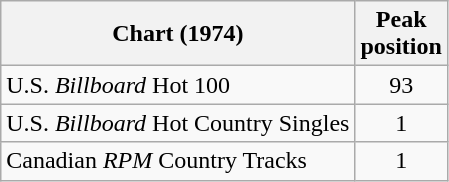<table class="wikitable sortable">
<tr>
<th>Chart (1974)</th>
<th>Peak<br>position</th>
</tr>
<tr>
<td>U.S. <em>Billboard</em> Hot 100</td>
<td align="center">93</td>
</tr>
<tr>
<td>U.S. <em>Billboard</em> Hot Country Singles</td>
<td align="center">1</td>
</tr>
<tr>
<td>Canadian <em>RPM</em> Country Tracks</td>
<td align="center">1</td>
</tr>
</table>
